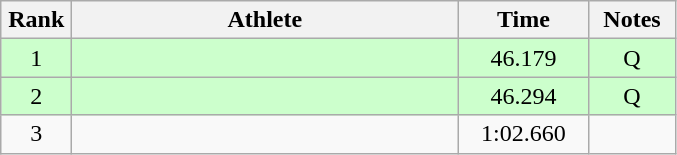<table class=wikitable style="text-align:center">
<tr>
<th width=40>Rank</th>
<th width=250>Athlete</th>
<th width=80>Time</th>
<th width=50>Notes</th>
</tr>
<tr bgcolor="ccffcc">
<td>1</td>
<td align=left></td>
<td>46.179</td>
<td>Q</td>
</tr>
<tr bgcolor="ccffcc">
<td>2</td>
<td align=left></td>
<td>46.294</td>
<td>Q</td>
</tr>
<tr>
<td>3</td>
<td align=left></td>
<td>1:02.660</td>
<td></td>
</tr>
</table>
